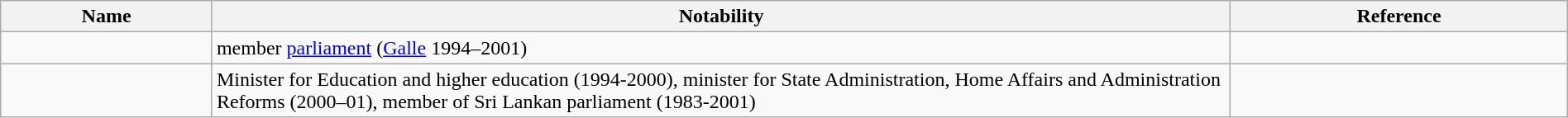<table class="wikitable sortable" style="width:100%">
<tr>
<th style="width:*;">Name</th>
<th style="width:65%;" class="unsortable">Notability</th>
<th style="width:*;" class="unsortable">Reference</th>
</tr>
<tr>
<td></td>
<td>member <a href='#'>parliament</a> (<a href='#'>Galle</a> 1994–2001)</td>
<td style="text-align:center;"></td>
</tr>
<tr>
<td></td>
<td>Minister for Education and higher education (1994-2000), minister for State Administration, Home Affairs and Administration Reforms (2000–01), member of Sri Lankan parliament (1983-2001)</td>
<td style="text-align:center;"></td>
</tr>
</table>
